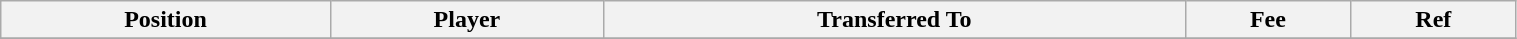<table class="wikitable sortable" style="width:80%; text-align:center; font-size:100%; text-align:left;">
<tr>
<th>Position</th>
<th>Player</th>
<th>Transferred To</th>
<th>Fee</th>
<th>Ref</th>
</tr>
<tr>
</tr>
</table>
